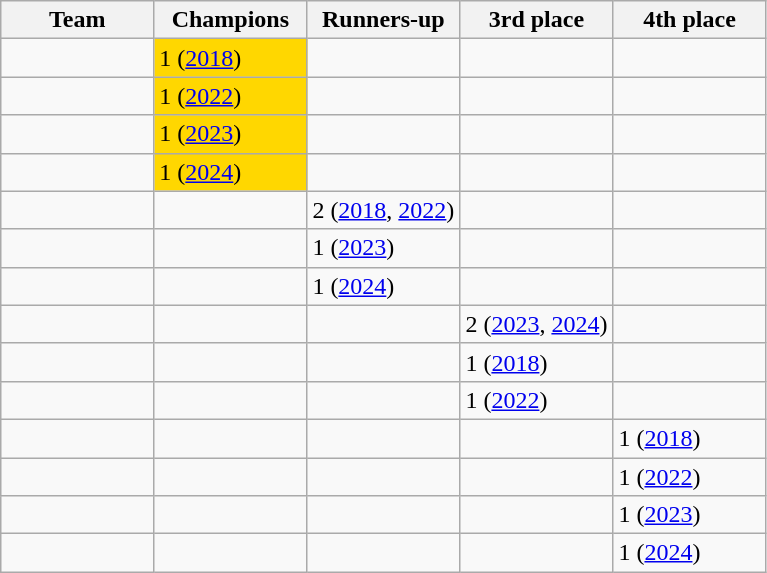<table class="wikitable">
<tr>
<th style="width:20%">Team</th>
<th style="width:20%">Champions</th>
<th style="width:20%">Runners-up</th>
<th style="width:20%">3rd place</th>
<th style="width:20%">4th place</th>
</tr>
<tr>
<td></td>
<td style=background:gold>1 (<a href='#'>2018</a>)</td>
<td></td>
<td></td>
<td></td>
</tr>
<tr>
<td></td>
<td style=background:gold>1 (<a href='#'>2022</a>)</td>
<td></td>
<td></td>
<td></td>
</tr>
<tr>
<td></td>
<td style=background:gold>1 (<a href='#'>2023</a>)</td>
<td></td>
<td></td>
<td></td>
</tr>
<tr>
<td></td>
<td style=background:gold>1 (<a href='#'>2024</a>)</td>
<td></td>
<td></td>
<td></td>
</tr>
<tr>
<td></td>
<td></td>
<td>2 (<a href='#'>2018</a>, <a href='#'>2022</a>)</td>
<td></td>
<td></td>
</tr>
<tr>
<td></td>
<td></td>
<td>1 (<a href='#'>2023</a>)</td>
<td></td>
<td></td>
</tr>
<tr>
<td></td>
<td></td>
<td>1 (<a href='#'>2024</a>)</td>
<td></td>
<td></td>
</tr>
<tr>
<td></td>
<td></td>
<td></td>
<td>2 (<a href='#'>2023</a>, <a href='#'>2024</a>)</td>
<td></td>
</tr>
<tr>
<td></td>
<td></td>
<td></td>
<td>1 (<a href='#'>2018</a>)</td>
<td></td>
</tr>
<tr>
<td></td>
<td></td>
<td></td>
<td>1 (<a href='#'>2022</a>)</td>
<td></td>
</tr>
<tr>
<td></td>
<td></td>
<td></td>
<td></td>
<td>1 (<a href='#'>2018</a>)</td>
</tr>
<tr>
<td></td>
<td></td>
<td></td>
<td></td>
<td>1 (<a href='#'>2022</a>)</td>
</tr>
<tr>
<td></td>
<td></td>
<td></td>
<td></td>
<td>1 (<a href='#'>2023</a>)</td>
</tr>
<tr>
<td></td>
<td></td>
<td></td>
<td></td>
<td>1 (<a href='#'>2024</a>)</td>
</tr>
</table>
